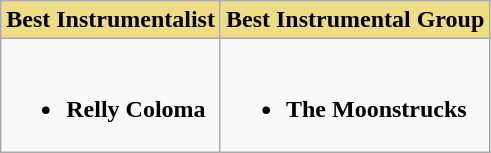<table class="wikitable">
<tr>
<th style="background:#EEDD82;" ! width:50%">Best Instrumentalist</th>
<th style="background:#EEDD82;" ! width:50%">Best Instrumental Group</th>
</tr>
<tr>
<td valign="top"><br><ul><li><strong>Relly Coloma</strong></li></ul></td>
<td valign="top"><br><ul><li><strong>The Moonstrucks</strong></li></ul></td>
</tr>
</table>
